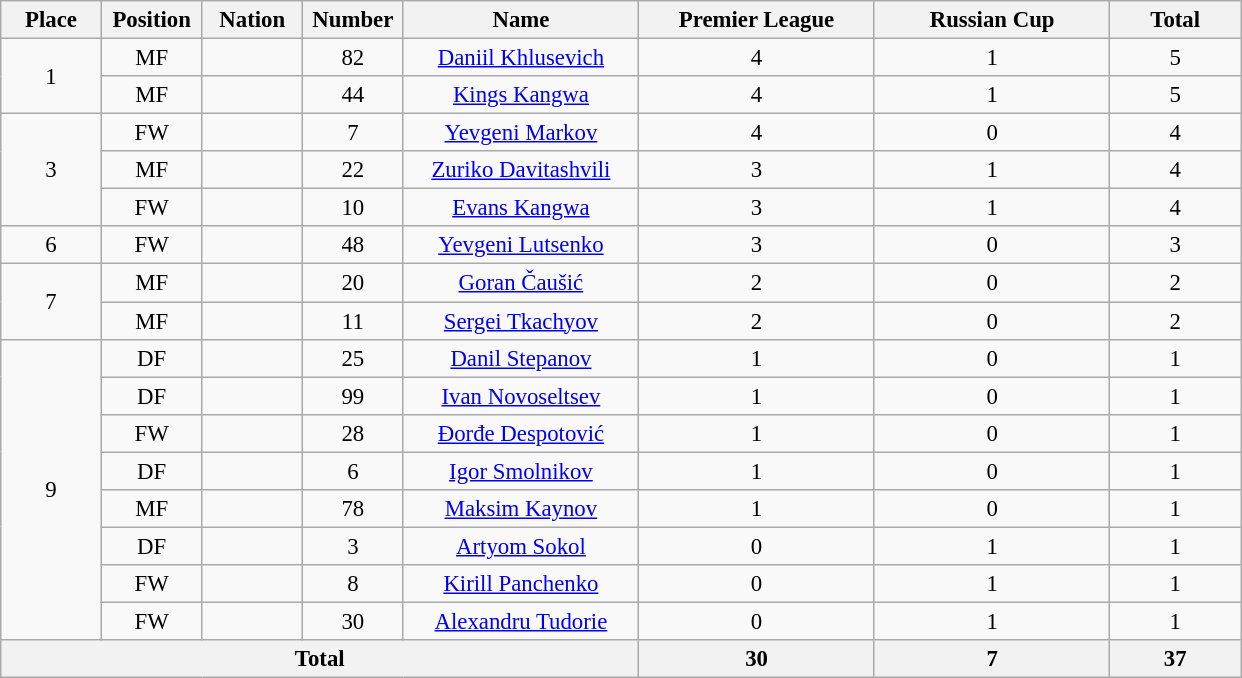<table class="wikitable" style="font-size: 95%; text-align: center;">
<tr>
<th width=60>Place</th>
<th width=60>Position</th>
<th width=60>Nation</th>
<th width=60>Number</th>
<th width=150>Name</th>
<th width=150>Premier League</th>
<th width=150>Russian Cup</th>
<th width=80>Total</th>
</tr>
<tr>
<td rowspan="2">1</td>
<td>MF</td>
<td></td>
<td>82</td>
<td><a href='#'>Daniil Khlusevich</a></td>
<td>4</td>
<td>1</td>
<td>5</td>
</tr>
<tr>
<td>MF</td>
<td></td>
<td>44</td>
<td><a href='#'>Kings Kangwa</a></td>
<td>4</td>
<td>1</td>
<td>5</td>
</tr>
<tr>
<td rowspan="3">3</td>
<td>FW</td>
<td></td>
<td>7</td>
<td><a href='#'>Yevgeni Markov</a></td>
<td>4</td>
<td>0</td>
<td>4</td>
</tr>
<tr>
<td>MF</td>
<td></td>
<td>22</td>
<td><a href='#'>Zuriko Davitashvili</a></td>
<td>3</td>
<td>1</td>
<td>4</td>
</tr>
<tr>
<td>FW</td>
<td></td>
<td>10</td>
<td><a href='#'>Evans Kangwa</a></td>
<td>3</td>
<td>1</td>
<td>4</td>
</tr>
<tr>
<td>6</td>
<td>FW</td>
<td></td>
<td>48</td>
<td><a href='#'>Yevgeni Lutsenko</a></td>
<td>3</td>
<td>0</td>
<td>3</td>
</tr>
<tr>
<td rowspan="2">7</td>
<td>MF</td>
<td></td>
<td>20</td>
<td><a href='#'>Goran Čaušić</a></td>
<td>2</td>
<td>0</td>
<td>2</td>
</tr>
<tr>
<td>MF</td>
<td></td>
<td>11</td>
<td><a href='#'>Sergei Tkachyov</a></td>
<td>2</td>
<td>0</td>
<td>2</td>
</tr>
<tr>
<td rowspan="8">9</td>
<td>DF</td>
<td></td>
<td>25</td>
<td><a href='#'>Danil Stepanov</a></td>
<td>1</td>
<td>0</td>
<td>1</td>
</tr>
<tr>
<td>DF</td>
<td></td>
<td>99</td>
<td><a href='#'>Ivan Novoseltsev</a></td>
<td>1</td>
<td>0</td>
<td>1</td>
</tr>
<tr>
<td>FW</td>
<td></td>
<td>28</td>
<td><a href='#'>Đorđe Despotović</a></td>
<td>1</td>
<td>0</td>
<td>1</td>
</tr>
<tr>
<td>DF</td>
<td></td>
<td>6</td>
<td><a href='#'>Igor Smolnikov</a></td>
<td>1</td>
<td>0</td>
<td>1</td>
</tr>
<tr>
<td>MF</td>
<td></td>
<td>78</td>
<td><a href='#'>Maksim Kaynov</a></td>
<td>1</td>
<td>0</td>
<td>1</td>
</tr>
<tr>
<td>DF</td>
<td></td>
<td>3</td>
<td><a href='#'>Artyom Sokol</a></td>
<td>0</td>
<td>1</td>
<td>1</td>
</tr>
<tr>
<td>FW</td>
<td></td>
<td>8</td>
<td><a href='#'>Kirill Panchenko</a></td>
<td>0</td>
<td>1</td>
<td>1</td>
</tr>
<tr>
<td>FW</td>
<td></td>
<td>30</td>
<td><a href='#'>Alexandru Tudorie</a></td>
<td>0</td>
<td>1</td>
<td>1</td>
</tr>
<tr>
<th colspan=5>Total</th>
<th>30</th>
<th>7</th>
<th>37</th>
</tr>
</table>
